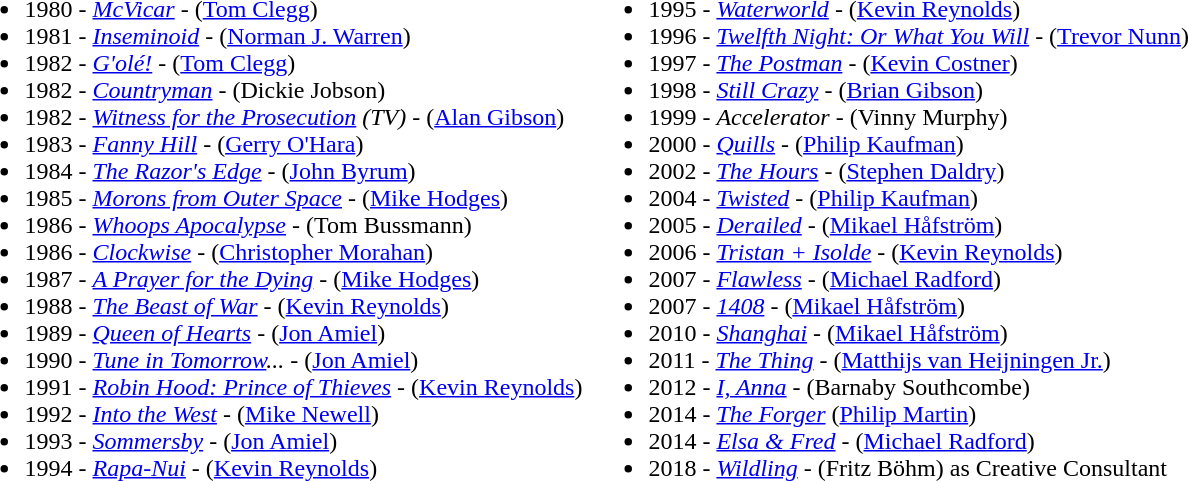<table>
<tr valign=top>
<td><br><ul><li>1980 - <em><a href='#'>McVicar</a></em> - (<a href='#'>Tom Clegg</a>)</li><li>1981 - <em><a href='#'>Inseminoid</a></em> - (<a href='#'>Norman J. Warren</a>)</li><li>1982 - <em><a href='#'>G'olé!</a></em> - (<a href='#'>Tom Clegg</a>)</li><li>1982 - <em><a href='#'>Countryman</a></em> - (Dickie Jobson)</li><li>1982 - <em><a href='#'>Witness for the Prosecution</a> (TV)</em> - (<a href='#'>Alan Gibson</a>)</li><li>1983 - <em><a href='#'>Fanny Hill</a></em> - (<a href='#'>Gerry O'Hara</a>)</li><li>1984 - <em><a href='#'>The Razor's Edge</a></em> - (<a href='#'>John Byrum</a>)</li><li>1985 - <em><a href='#'>Morons from Outer Space</a></em> - (<a href='#'>Mike Hodges</a>)</li><li>1986 - <em><a href='#'>Whoops Apocalypse</a></em> - (Tom Bussmann)</li><li>1986 - <em><a href='#'>Clockwise</a></em> - (<a href='#'>Christopher Morahan</a>)</li><li>1987 - <em><a href='#'>A Prayer for the Dying</a></em> - (<a href='#'>Mike Hodges</a>)</li><li>1988 - <em><a href='#'>The Beast of War</a></em> - (<a href='#'>Kevin Reynolds</a>)</li><li>1989 - <em><a href='#'>Queen of Hearts</a></em> - (<a href='#'>Jon Amiel</a>)</li><li>1990 - <em><a href='#'>Tune in Tomorrow</a>...</em> - (<a href='#'>Jon Amiel</a>)</li><li>1991 - <em><a href='#'>Robin Hood: Prince of Thieves</a></em> - (<a href='#'>Kevin Reynolds</a>)</li><li>1992 - <em><a href='#'>Into the West</a></em> - (<a href='#'>Mike Newell</a>)</li><li>1993 - <em><a href='#'>Sommersby</a></em> - (<a href='#'>Jon Amiel</a>)</li><li>1994 - <em><a href='#'>Rapa-Nui</a></em> - (<a href='#'>Kevin Reynolds</a>)</li></ul></td>
<td><br><ul><li>1995 - <em><a href='#'>Waterworld</a></em> - (<a href='#'>Kevin Reynolds</a>)</li><li>1996 - <em><a href='#'>Twelfth Night: Or What You Will</a></em> - (<a href='#'>Trevor Nunn</a>)</li><li>1997 - <em><a href='#'>The Postman</a></em> - (<a href='#'>Kevin Costner</a>)</li><li>1998 - <em><a href='#'>Still Crazy</a></em> - (<a href='#'>Brian Gibson</a>)</li><li>1999 - <em>Accelerator</em> - (Vinny Murphy)</li><li>2000 - <em><a href='#'>Quills</a></em> - (<a href='#'>Philip Kaufman</a>)</li><li>2002 - <em><a href='#'>The Hours</a></em> - (<a href='#'>Stephen Daldry</a>)</li><li>2004 - <em><a href='#'>Twisted</a></em> - (<a href='#'>Philip Kaufman</a>)</li><li>2005 - <em><a href='#'>Derailed</a></em> - (<a href='#'>Mikael Håfström</a>)</li><li>2006 - <em><a href='#'>Tristan + Isolde</a></em> - (<a href='#'>Kevin Reynolds</a>)</li><li>2007 - <em><a href='#'>Flawless</a></em> - (<a href='#'>Michael Radford</a>)</li><li>2007 - <em><a href='#'>1408</a></em> - (<a href='#'>Mikael Håfström</a>)</li><li>2010 - <em><a href='#'>Shanghai</a></em> - (<a href='#'>Mikael Håfström</a>)</li><li>2011 - <em><a href='#'>The Thing</a></em> - (<a href='#'>Matthijs van Heijningen Jr.</a>)</li><li>2012 - <em><a href='#'>I, Anna</a></em> - (Barnaby Southcombe)</li><li>2014 - <em><a href='#'>The Forger</a></em> (<a href='#'>Philip Martin</a>)</li><li>2014 - <em><a href='#'>Elsa & Fred</a></em> - (<a href='#'>Michael Radford</a>)</li><li>2018 - <em><a href='#'>Wildling</a></em> - (Fritz Böhm) as Creative Consultant</li></ul></td>
</tr>
</table>
